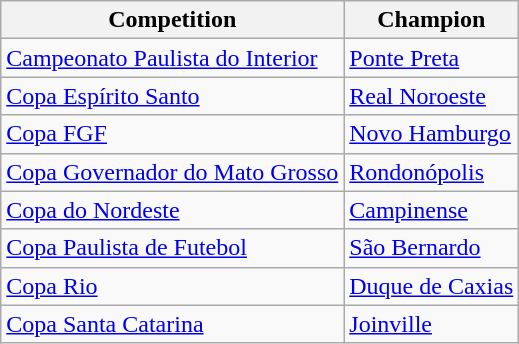<table class="wikitable">
<tr>
<th>Competition</th>
<th>Champion</th>
</tr>
<tr>
<td><a href='#'>Campeonato Paulista do Interior</a></td>
<td><a href='#'>Ponte Preta</a></td>
</tr>
<tr>
<td><a href='#'>Copa Espírito Santo</a></td>
<td><a href='#'>Real Noroeste</a></td>
</tr>
<tr>
<td><a href='#'>Copa FGF</a></td>
<td><a href='#'>Novo Hamburgo</a></td>
</tr>
<tr>
<td><a href='#'>Copa Governador do Mato Grosso</a></td>
<td><a href='#'>Rondonópolis</a></td>
</tr>
<tr>
<td><a href='#'>Copa do Nordeste</a></td>
<td><a href='#'>Campinense</a></td>
</tr>
<tr>
<td><a href='#'>Copa Paulista de Futebol</a></td>
<td><a href='#'>São Bernardo</a></td>
</tr>
<tr>
<td><a href='#'>Copa Rio</a></td>
<td><a href='#'>Duque de Caxias</a></td>
</tr>
<tr>
<td><a href='#'>Copa Santa Catarina</a></td>
<td><a href='#'>Joinville</a></td>
</tr>
</table>
